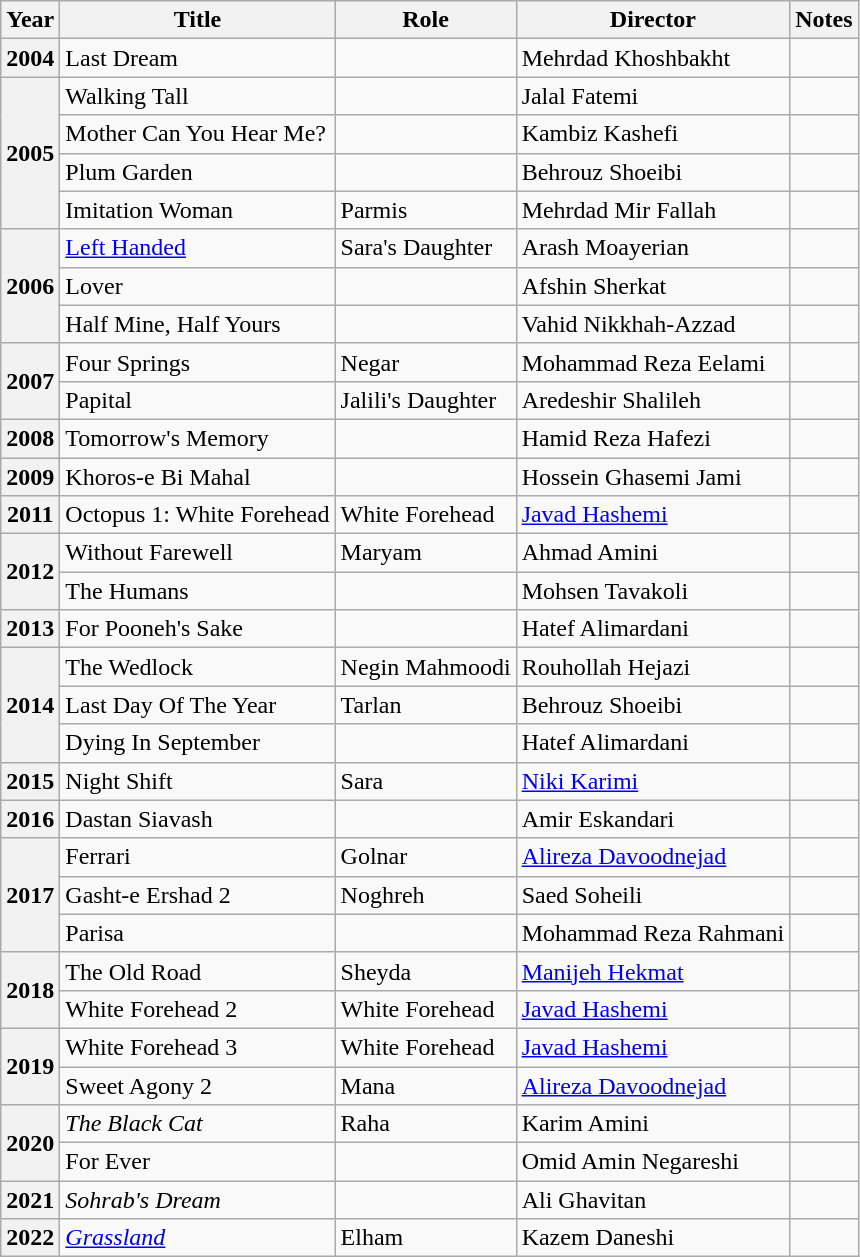<table class="wikitable plainrowheaders sortable" style="font-size:100%">
<tr>
<th scope="col">Year</th>
<th scope="col">Title</th>
<th scope="col">Role</th>
<th scope="col">Director</th>
<th scope="col" class="unsortable">Notes</th>
</tr>
<tr>
<th>2004</th>
<td>Last Dream</td>
<td></td>
<td>Mehrdad Khoshbakht</td>
<td></td>
</tr>
<tr>
<th rowspan="4">2005</th>
<td>Walking Tall</td>
<td></td>
<td>Jalal Fatemi</td>
<td></td>
</tr>
<tr>
<td>Mother Can You Hear Me?</td>
<td></td>
<td>Kambiz Kashefi</td>
<td></td>
</tr>
<tr>
<td>Plum Garden</td>
<td></td>
<td>Behrouz Shoeibi</td>
<td></td>
</tr>
<tr>
<td>Imitation Woman</td>
<td>Parmis</td>
<td>Mehrdad Mir Fallah</td>
<td></td>
</tr>
<tr>
<th rowspan="3">2006</th>
<td><a href='#'>Left Handed</a></td>
<td>Sara's Daughter</td>
<td>Arash Moayerian</td>
<td></td>
</tr>
<tr>
<td>Lover</td>
<td></td>
<td>Afshin Sherkat</td>
<td></td>
</tr>
<tr>
<td>Half Mine, Half Yours</td>
<td></td>
<td>Vahid Nikkhah-Azzad</td>
<td></td>
</tr>
<tr>
<th rowspan="2">2007</th>
<td>Four Springs</td>
<td>Negar</td>
<td>Mohammad Reza Eelami</td>
<td></td>
</tr>
<tr>
<td>Papital</td>
<td>Jalili's Daughter</td>
<td>Aredeshir Shalileh</td>
<td></td>
</tr>
<tr>
<th>2008</th>
<td>Tomorrow's Memory</td>
<td></td>
<td>Hamid Reza Hafezi</td>
<td></td>
</tr>
<tr>
<th>2009</th>
<td>Khoros-e Bi Mahal</td>
<td></td>
<td>Hossein Ghasemi Jami</td>
<td></td>
</tr>
<tr>
<th>2011</th>
<td>Octopus 1: White Forehead</td>
<td>White Forehead</td>
<td><a href='#'>Javad Hashemi</a></td>
<td></td>
</tr>
<tr>
<th rowspan="2">2012</th>
<td>Without Farewell</td>
<td>Maryam</td>
<td>Ahmad Amini</td>
<td></td>
</tr>
<tr>
<td>The Humans</td>
<td></td>
<td>Mohsen Tavakoli</td>
<td></td>
</tr>
<tr>
<th>2013</th>
<td>For Pooneh's Sake</td>
<td></td>
<td>Hatef Alimardani</td>
<td></td>
</tr>
<tr>
<th rowspan="3">2014</th>
<td>The Wedlock</td>
<td>Negin Mahmoodi</td>
<td>Rouhollah Hejazi</td>
<td></td>
</tr>
<tr>
<td>Last Day Of The Year</td>
<td>Tarlan</td>
<td>Behrouz Shoeibi</td>
<td></td>
</tr>
<tr>
<td>Dying In September</td>
<td></td>
<td>Hatef Alimardani</td>
<td></td>
</tr>
<tr>
<th>2015</th>
<td>Night Shift</td>
<td>Sara</td>
<td><a href='#'>Niki Karimi</a></td>
<td></td>
</tr>
<tr>
<th>2016</th>
<td>Dastan Siavash</td>
<td></td>
<td>Amir Eskandari</td>
<td></td>
</tr>
<tr>
<th rowspan="3">2017</th>
<td>Ferrari</td>
<td>Golnar</td>
<td><a href='#'>Alireza Davoodnejad</a></td>
<td></td>
</tr>
<tr>
<td>Gasht-e Ershad 2</td>
<td>Noghreh</td>
<td>Saed Soheili</td>
<td></td>
</tr>
<tr>
<td>Parisa</td>
<td></td>
<td>Mohammad Reza Rahmani</td>
<td></td>
</tr>
<tr>
<th rowspan="2">2018</th>
<td>The Old Road</td>
<td>Sheyda</td>
<td><a href='#'>Manijeh Hekmat</a></td>
<td></td>
</tr>
<tr>
<td>White Forehead 2</td>
<td>White Forehead</td>
<td><a href='#'>Javad Hashemi</a></td>
<td></td>
</tr>
<tr>
<th rowspan="2">2019</th>
<td>White Forehead 3</td>
<td>White Forehead</td>
<td><a href='#'>Javad Hashemi</a></td>
<td></td>
</tr>
<tr>
<td>Sweet Agony 2</td>
<td>Mana</td>
<td><a href='#'>Alireza Davoodnejad</a></td>
<td></td>
</tr>
<tr>
<th rowspan="2" scope="row">2020</th>
<td><em>The Black Cat</em></td>
<td>Raha</td>
<td>Karim Amini</td>
<td></td>
</tr>
<tr>
<td>For Ever</td>
<td></td>
<td>Omid Amin Negareshi</td>
<td></td>
</tr>
<tr>
<th>2021</th>
<td><em>Sohrab's Dream</em></td>
<td></td>
<td>Ali Ghavitan</td>
<td></td>
</tr>
<tr>
<th scope="row">2022</th>
<td><em><a href='#'>Grassland</a></em></td>
<td>Elham</td>
<td>Kazem Daneshi</td>
<td></td>
</tr>
</table>
